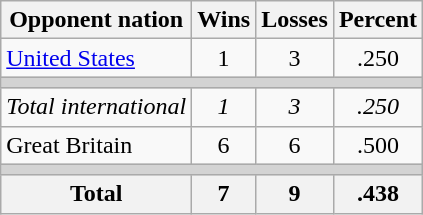<table class=wikitable>
<tr>
<th>Opponent nation</th>
<th>Wins</th>
<th>Losses</th>
<th>Percent</th>
</tr>
<tr align=center>
<td align=left><a href='#'>United States</a></td>
<td>1</td>
<td>3</td>
<td>.250</td>
</tr>
<tr>
<td colspan=4 bgcolor=lightgray></td>
</tr>
<tr align=center>
<td align=left><em>Total international</em></td>
<td><em>1</em></td>
<td><em>3</em></td>
<td><em>.250</em></td>
</tr>
<tr align=center>
<td align=left>Great Britain</td>
<td>6</td>
<td>6</td>
<td>.500</td>
</tr>
<tr>
<td colspan=4 bgcolor=lightgray></td>
</tr>
<tr>
<th>Total</th>
<th>7</th>
<th>9</th>
<th>.438</th>
</tr>
</table>
